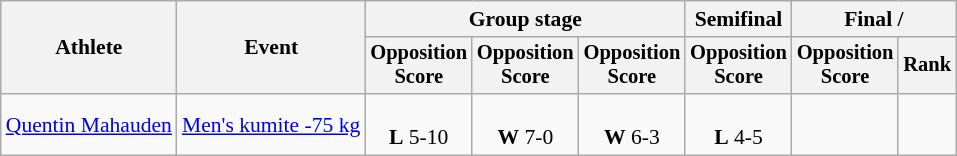<table class="wikitable" style="font-size:90%; text-align:center">
<tr>
<th rowspan="2">Athlete</th>
<th rowspan="2">Event</th>
<th colspan="3">Group stage</th>
<th>Semifinal</th>
<th colspan="2">Final / </th>
</tr>
<tr style="font-size:95%">
<th>Opposition<br>Score</th>
<th>Opposition<br>Score</th>
<th>Opposition<br>Score</th>
<th>Opposition<br>Score</th>
<th>Opposition<br>Score</th>
<th>Rank</th>
</tr>
<tr>
<td align="left"><a href='#'>Quentin Mahauden</a></td>
<td align="left"><a href='#'>Men's kumite -75 kg</a></td>
<td><br><strong>L</strong> 5-10</td>
<td><br><strong>W</strong> 7-0</td>
<td><br><strong>W</strong> 6-3</td>
<td><br><strong>L</strong> 4-5</td>
<td></td>
<td></td>
</tr>
</table>
